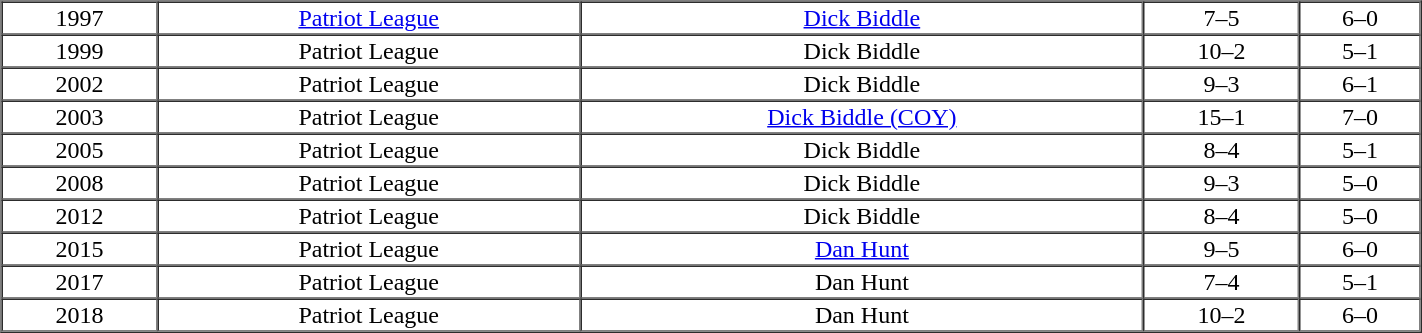<table cellpadding="1" border="1" cellspacing="0" style="width:75%;">
<tr>
</tr>
<tr style="text-align:center;">
<td>1997</td>
<td><a href='#'>Patriot League</a></td>
<td><a href='#'>Dick Biddle</a></td>
<td>7–5</td>
<td>6–0</td>
</tr>
<tr style="text-align:center;">
<td>1999</td>
<td>Patriot League</td>
<td>Dick Biddle</td>
<td>10–2</td>
<td>5–1</td>
</tr>
<tr style="text-align:center;">
<td>2002</td>
<td>Patriot League</td>
<td>Dick Biddle</td>
<td>9–3</td>
<td>6–1</td>
</tr>
<tr style="text-align:center;">
<td>2003</td>
<td>Patriot League</td>
<td><a href='#'>Dick Biddle (COY)</a></td>
<td>15–1</td>
<td>7–0</td>
</tr>
<tr style="text-align:center;">
<td>2005</td>
<td>Patriot League</td>
<td>Dick Biddle</td>
<td>8–4</td>
<td>5–1</td>
</tr>
<tr style="text-align:center;">
<td>2008</td>
<td>Patriot League</td>
<td>Dick Biddle</td>
<td>9–3</td>
<td>5–0</td>
</tr>
<tr style="text-align:center;">
<td>2012</td>
<td>Patriot League</td>
<td>Dick Biddle</td>
<td>8–4</td>
<td>5–0</td>
</tr>
<tr style="text-align:center;">
<td>2015</td>
<td>Patriot League</td>
<td><a href='#'>Dan Hunt</a></td>
<td>9–5</td>
<td>6–0</td>
</tr>
<tr style="text-align:center;">
<td>2017</td>
<td>Patriot League</td>
<td>Dan Hunt</td>
<td>7–4</td>
<td>5–1</td>
</tr>
<tr style="text-align:center;">
<td>2018</td>
<td>Patriot League</td>
<td>Dan Hunt</td>
<td>10–2</td>
<td>6–0</td>
</tr>
</table>
